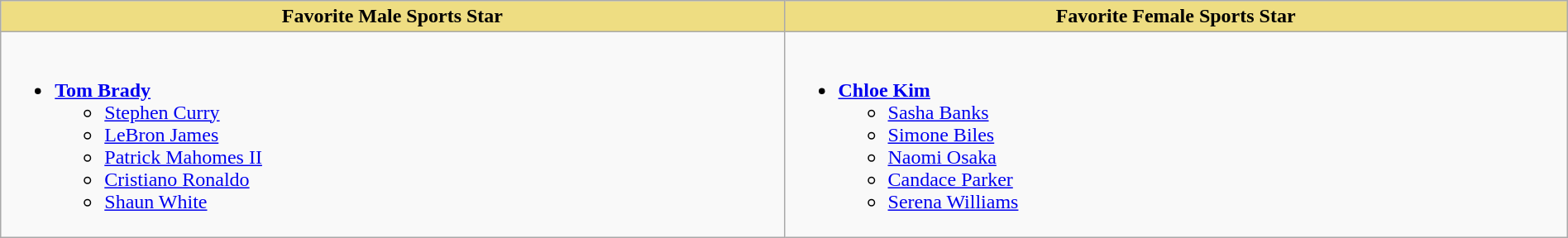<table class="wikitable" style="width:100%;">
<tr>
<th style="background:#EEDD82; width:50%">Favorite Male Sports Star</th>
<th style="background:#EEDD82; width:50%">Favorite Female Sports Star</th>
</tr>
<tr>
<td valign="top"><br><ul><li><strong><a href='#'>Tom Brady</a></strong><ul><li><a href='#'>Stephen Curry</a></li><li><a href='#'>LeBron James</a></li><li><a href='#'>Patrick Mahomes II</a></li><li><a href='#'>Cristiano Ronaldo</a></li><li><a href='#'>Shaun White</a></li></ul></li></ul></td>
<td valign="top"><br><ul><li><strong><a href='#'>Chloe Kim</a></strong><ul><li><a href='#'>Sasha Banks</a></li><li><a href='#'>Simone Biles</a></li><li><a href='#'>Naomi Osaka</a></li><li><a href='#'>Candace Parker</a></li><li><a href='#'>Serena Williams</a></li></ul></li></ul></td>
</tr>
</table>
